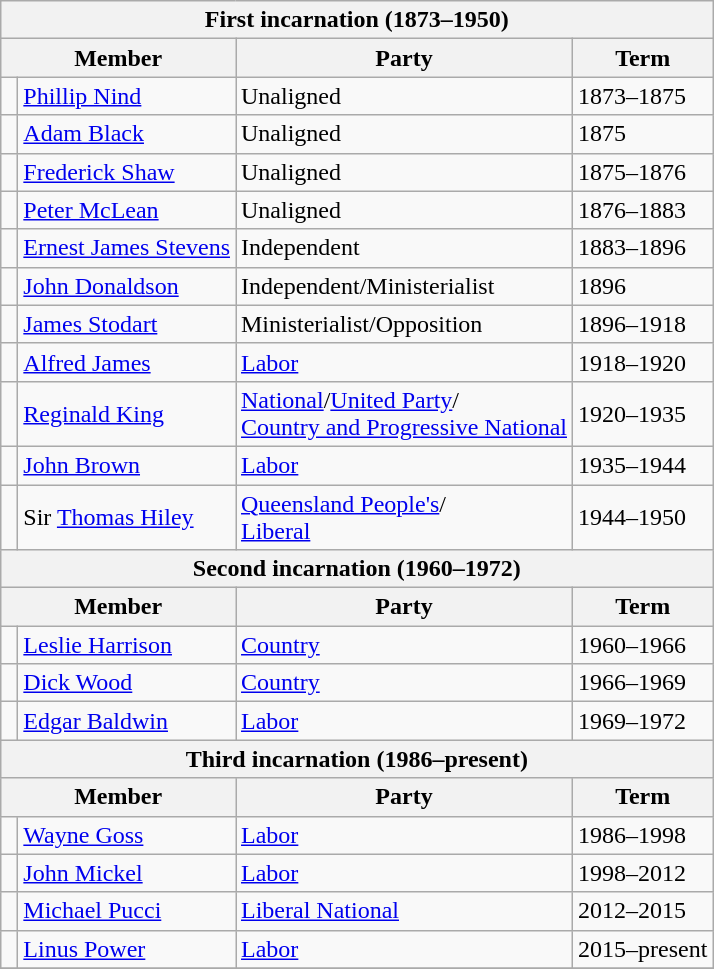<table class="wikitable">
<tr>
<th colspan="4">First incarnation (1873–1950)</th>
</tr>
<tr>
<th colspan="2">Member</th>
<th>Party</th>
<th>Term</th>
</tr>
<tr>
<td> </td>
<td><a href='#'>Phillip Nind</a></td>
<td>Unaligned</td>
<td>1873–1875</td>
</tr>
<tr>
<td> </td>
<td><a href='#'>Adam Black</a></td>
<td>Unaligned</td>
<td>1875</td>
</tr>
<tr>
<td> </td>
<td><a href='#'>Frederick Shaw</a></td>
<td>Unaligned</td>
<td>1875–1876</td>
</tr>
<tr>
<td> </td>
<td><a href='#'>Peter McLean</a></td>
<td>Unaligned</td>
<td>1876–1883</td>
</tr>
<tr>
<td> </td>
<td><a href='#'>Ernest James Stevens</a></td>
<td>Independent</td>
<td>1883–1896</td>
</tr>
<tr>
<td> </td>
<td><a href='#'>John Donaldson</a></td>
<td>Independent/Ministerialist</td>
<td>1896</td>
</tr>
<tr>
<td> </td>
<td><a href='#'>James Stodart</a></td>
<td>Ministerialist/Opposition</td>
<td>1896–1918</td>
</tr>
<tr>
<td> </td>
<td><a href='#'>Alfred James</a></td>
<td><a href='#'>Labor</a></td>
<td>1918–1920</td>
</tr>
<tr>
<td> </td>
<td><a href='#'>Reginald King</a></td>
<td><a href='#'>National</a>/<a href='#'>United Party</a>/<br><a href='#'>Country and Progressive National</a></td>
<td>1920–1935</td>
</tr>
<tr>
<td> </td>
<td><a href='#'>John Brown</a></td>
<td><a href='#'>Labor</a></td>
<td>1935–1944</td>
</tr>
<tr>
<td> </td>
<td>Sir <a href='#'>Thomas Hiley</a></td>
<td><a href='#'>Queensland People's</a>/<br><a href='#'>Liberal</a></td>
<td>1944–1950</td>
</tr>
<tr>
<th colspan="4">Second incarnation (1960–1972)</th>
</tr>
<tr>
<th colspan="2">Member</th>
<th>Party</th>
<th>Term</th>
</tr>
<tr>
<td> </td>
<td><a href='#'>Leslie Harrison</a></td>
<td><a href='#'>Country</a></td>
<td>1960–1966</td>
</tr>
<tr>
<td> </td>
<td><a href='#'>Dick Wood</a></td>
<td><a href='#'>Country</a></td>
<td>1966–1969</td>
</tr>
<tr>
<td> </td>
<td><a href='#'>Edgar Baldwin</a></td>
<td><a href='#'>Labor</a></td>
<td>1969–1972</td>
</tr>
<tr>
<th colspan="4">Third incarnation (1986–present)</th>
</tr>
<tr>
<th colspan="2">Member</th>
<th>Party</th>
<th>Term</th>
</tr>
<tr>
<td> </td>
<td><a href='#'>Wayne Goss</a></td>
<td><a href='#'>Labor</a></td>
<td>1986–1998</td>
</tr>
<tr>
<td> </td>
<td><a href='#'>John Mickel</a></td>
<td><a href='#'>Labor</a></td>
<td>1998–2012</td>
</tr>
<tr>
<td> </td>
<td><a href='#'>Michael Pucci</a></td>
<td><a href='#'>Liberal National</a></td>
<td>2012–2015</td>
</tr>
<tr>
<td> </td>
<td><a href='#'>Linus Power</a></td>
<td><a href='#'>Labor</a></td>
<td>2015–present</td>
</tr>
<tr>
</tr>
</table>
